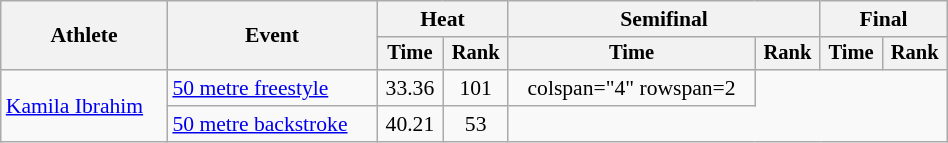<table class="wikitable" style="text-align:center; font-size:90%; width:50%;">
<tr>
<th rowspan="2">Athlete</th>
<th rowspan="2">Event</th>
<th colspan="2">Heat</th>
<th colspan="2">Semifinal</th>
<th colspan="2">Final</th>
</tr>
<tr style="font-size:95%">
<th>Time</th>
<th>Rank</th>
<th>Time</th>
<th>Rank</th>
<th>Time</th>
<th>Rank</th>
</tr>
<tr>
<td align=left rowspan=2><a href='#'>Kamila Ibrahim</a></td>
<td align=left><a href='#'>50 metre freestyle</a></td>
<td>33.36</td>
<td>101</td>
<td>colspan="4" rowspan=2</td>
</tr>
<tr>
<td align=left><a href='#'>50 metre backstroke</a></td>
<td>40.21</td>
<td>53</td>
</tr>
</table>
